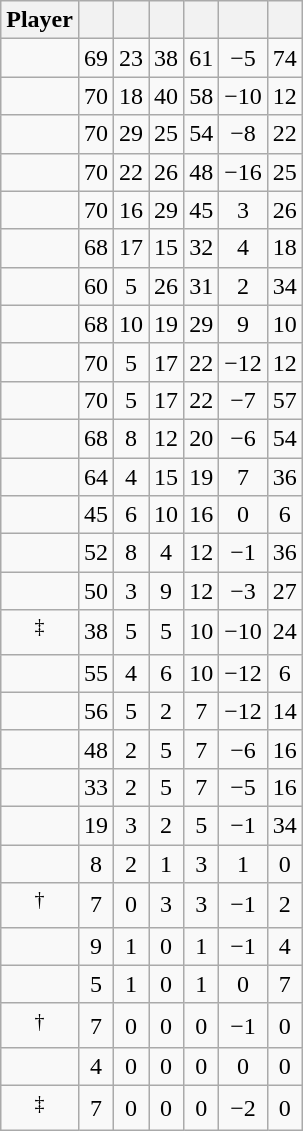<table class="wikitable sortable" style="text-align:center;">
<tr>
<th>Player</th>
<th></th>
<th></th>
<th></th>
<th></th>
<th data-sort-type="number"></th>
<th></th>
</tr>
<tr>
<td></td>
<td>69</td>
<td>23</td>
<td>38</td>
<td>61</td>
<td>−5</td>
<td>74</td>
</tr>
<tr>
<td></td>
<td>70</td>
<td>18</td>
<td>40</td>
<td>58</td>
<td>−10</td>
<td>12</td>
</tr>
<tr>
<td></td>
<td>70</td>
<td>29</td>
<td>25</td>
<td>54</td>
<td>−8</td>
<td>22</td>
</tr>
<tr>
<td></td>
<td>70</td>
<td>22</td>
<td>26</td>
<td>48</td>
<td>−16</td>
<td>25</td>
</tr>
<tr>
<td></td>
<td>70</td>
<td>16</td>
<td>29</td>
<td>45</td>
<td>3</td>
<td>26</td>
</tr>
<tr>
<td></td>
<td>68</td>
<td>17</td>
<td>15</td>
<td>32</td>
<td>4</td>
<td>18</td>
</tr>
<tr>
<td></td>
<td>60</td>
<td>5</td>
<td>26</td>
<td>31</td>
<td>2</td>
<td>34</td>
</tr>
<tr>
<td></td>
<td>68</td>
<td>10</td>
<td>19</td>
<td>29</td>
<td>9</td>
<td>10</td>
</tr>
<tr>
<td></td>
<td>70</td>
<td>5</td>
<td>17</td>
<td>22</td>
<td>−12</td>
<td>12</td>
</tr>
<tr>
<td></td>
<td>70</td>
<td>5</td>
<td>17</td>
<td>22</td>
<td>−7</td>
<td>57</td>
</tr>
<tr>
<td></td>
<td>68</td>
<td>8</td>
<td>12</td>
<td>20</td>
<td>−6</td>
<td>54</td>
</tr>
<tr>
<td></td>
<td>64</td>
<td>4</td>
<td>15</td>
<td>19</td>
<td>7</td>
<td>36</td>
</tr>
<tr>
<td></td>
<td>45</td>
<td>6</td>
<td>10</td>
<td>16</td>
<td>0</td>
<td>6</td>
</tr>
<tr>
<td></td>
<td>52</td>
<td>8</td>
<td>4</td>
<td>12</td>
<td>−1</td>
<td>36</td>
</tr>
<tr>
<td></td>
<td>50</td>
<td>3</td>
<td>9</td>
<td>12</td>
<td>−3</td>
<td>27</td>
</tr>
<tr>
<td><sup>‡</sup></td>
<td>38</td>
<td>5</td>
<td>5</td>
<td>10</td>
<td>−10</td>
<td>24</td>
</tr>
<tr>
<td></td>
<td>55</td>
<td>4</td>
<td>6</td>
<td>10</td>
<td>−12</td>
<td>6</td>
</tr>
<tr>
<td></td>
<td>56</td>
<td>5</td>
<td>2</td>
<td>7</td>
<td>−12</td>
<td>14</td>
</tr>
<tr>
<td></td>
<td>48</td>
<td>2</td>
<td>5</td>
<td>7</td>
<td>−6</td>
<td>16</td>
</tr>
<tr>
<td></td>
<td>33</td>
<td>2</td>
<td>5</td>
<td>7</td>
<td>−5</td>
<td>16</td>
</tr>
<tr>
<td></td>
<td>19</td>
<td>3</td>
<td>2</td>
<td>5</td>
<td>−1</td>
<td>34</td>
</tr>
<tr>
<td></td>
<td>8</td>
<td>2</td>
<td>1</td>
<td>3</td>
<td>1</td>
<td>0</td>
</tr>
<tr>
<td><sup>†</sup></td>
<td>7</td>
<td>0</td>
<td>3</td>
<td>3</td>
<td>−1</td>
<td>2</td>
</tr>
<tr>
<td></td>
<td>9</td>
<td>1</td>
<td>0</td>
<td>1</td>
<td>−1</td>
<td>4</td>
</tr>
<tr>
<td></td>
<td>5</td>
<td>1</td>
<td>0</td>
<td>1</td>
<td>0</td>
<td>7</td>
</tr>
<tr>
<td><sup>†</sup></td>
<td>7</td>
<td>0</td>
<td>0</td>
<td>0</td>
<td>−1</td>
<td>0</td>
</tr>
<tr>
<td></td>
<td>4</td>
<td>0</td>
<td>0</td>
<td>0</td>
<td>0</td>
<td>0</td>
</tr>
<tr>
<td><sup>‡</sup></td>
<td>7</td>
<td>0</td>
<td>0</td>
<td>0</td>
<td>−2</td>
<td>0</td>
</tr>
</table>
